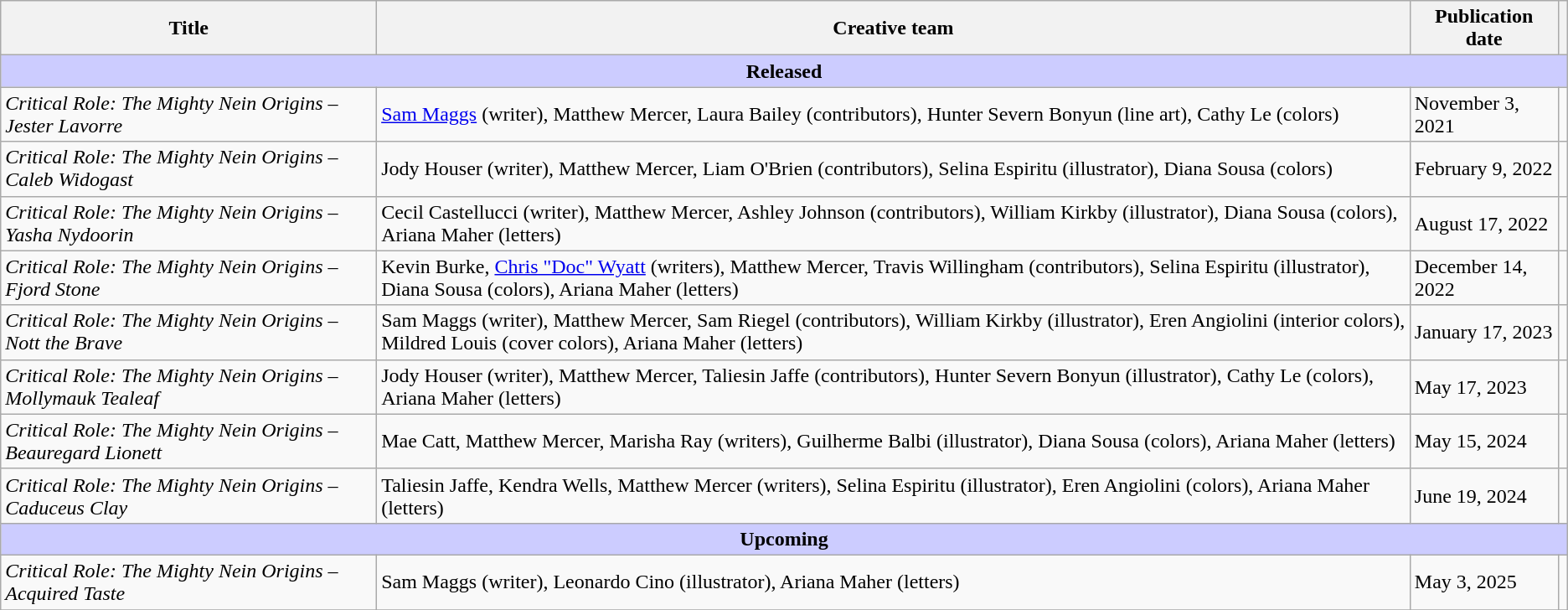<table class="wikitable">
<tr>
<th>Title</th>
<th>Creative team</th>
<th>Publication date</th>
<th></th>
</tr>
<tr>
<th colspan="4" style="background-color:#ccccff;">Released</th>
</tr>
<tr>
<td><em>Critical Role: The Mighty Nein Origins – Jester Lavorre</em></td>
<td><a href='#'>Sam Maggs</a> (writer), Matthew Mercer, Laura Bailey (contributors), Hunter Severn Bonyun (line art), Cathy Le (colors)</td>
<td>November 3, 2021</td>
<td></td>
</tr>
<tr>
<td><em>Critical Role: The Mighty Nein Origins – Caleb Widogast</em></td>
<td>Jody Houser (writer), Matthew Mercer, Liam O'Brien (contributors), Selina Espiritu (illustrator), Diana Sousa (colors)</td>
<td>February 9, 2022</td>
<td></td>
</tr>
<tr>
<td><em>Critical Role: The Mighty Nein Origins – Yasha Nydoorin</em></td>
<td>Cecil Castellucci (writer), Matthew Mercer, Ashley Johnson (contributors), William Kirkby (illustrator), Diana Sousa (colors), Ariana Maher (letters)</td>
<td>August 17, 2022</td>
<td></td>
</tr>
<tr>
<td><em>Critical Role: The Mighty Nein Origins – Fjord Stone</em></td>
<td>Kevin Burke, <a href='#'>Chris "Doc" Wyatt</a> (writers), Matthew Mercer, Travis Willingham (contributors), Selina Espiritu (illustrator), Diana Sousa (colors), Ariana Maher (letters)</td>
<td>December 14, 2022</td>
<td></td>
</tr>
<tr>
<td><em>Critical Role: The Mighty Nein Origins – Nott the Brave</em></td>
<td>Sam Maggs (writer), Matthew Mercer, Sam Riegel (contributors), William Kirkby (illustrator), Eren Angiolini (interior colors), Mildred Louis (cover colors), Ariana Maher (letters)</td>
<td>January 17, 2023</td>
<td></td>
</tr>
<tr>
<td><em>Critical Role: The Mighty Nein Origins – Mollymauk Tealeaf</em></td>
<td>Jody Houser (writer), Matthew Mercer, Taliesin Jaffe (contributors), Hunter Severn Bonyun (illustrator), Cathy Le (colors), Ariana Maher (letters)</td>
<td>May 17, 2023</td>
<td></td>
</tr>
<tr>
<td><em>Critical Role: The Mighty Nein Origins – Beauregard Lionett</em></td>
<td>Mae Catt, Matthew Mercer, Marisha Ray (writers), Guilherme Balbi (illustrator), Diana Sousa (colors), Ariana Maher (letters)</td>
<td>May 15, 2024</td>
<td></td>
</tr>
<tr>
<td><em>Critical Role: The Mighty Nein Origins – Caduceus Clay</em></td>
<td>Taliesin Jaffe, Kendra Wells, Matthew Mercer (writers), Selina Espiritu (illustrator), Eren Angiolini (colors), Ariana Maher (letters)</td>
<td>June 19, 2024</td>
<td></td>
</tr>
<tr>
<th colspan="4" style="background-color:#ccccff;">Upcoming</th>
</tr>
<tr>
<td><em>Critical Role: The Mighty Nein Origins – Acquired Taste</em></td>
<td>Sam Maggs (writer), Leonardo Cino (illustrator), Ariana Maher (letters)</td>
<td>May 3, 2025</td>
<td></td>
</tr>
<tr>
</tr>
</table>
